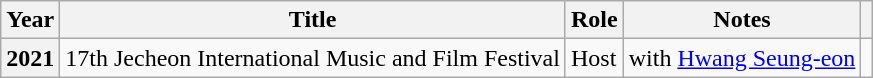<table class="wikitable sortable plainrowheaders">
<tr>
<th scope="col">Year</th>
<th scope="col">Title</th>
<th scope="col">Role</th>
<th scope="col">Notes</th>
<th scope="col" class="unsortable"></th>
</tr>
<tr>
<th scope="row">2021</th>
<td>17th Jecheon International Music and Film Festival</td>
<td>Host</td>
<td>with <a href='#'>Hwang Seung-eon</a></td>
<td></td>
</tr>
</table>
